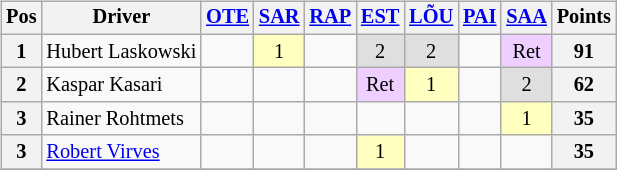<table>
<tr>
<td valign="top"><br><table class="wikitable" style="font-size: 85%; text-align: center">
<tr valign="top">
<th valign="middle">Pos</th>
<th valign="middle">Driver</th>
<th><a href='#'>OTE</a><br></th>
<th><a href='#'>SAR</a><br></th>
<th><a href='#'>RAP</a><br></th>
<th><a href='#'>EST</a><br></th>
<th><a href='#'>LÕU</a><br></th>
<th><a href='#'>PAI</a><br></th>
<th><a href='#'>SAA</a><br></th>
<th valign="middle">Points</th>
</tr>
<tr>
<th>1</th>
<td align=left> Hubert Laskowski</td>
<td></td>
<td style="background:#FFFFBF;">1</td>
<td></td>
<td style="background:#DFDFDF;">2</td>
<td style="background:#DFDFDF;">2</td>
<td></td>
<td style="background:#EFCFFF;">Ret</td>
<th>91</th>
</tr>
<tr>
<th>2</th>
<td align=left> Kaspar Kasari</td>
<td></td>
<td></td>
<td></td>
<td style="background:#EFCFFF;">Ret</td>
<td style="background:#FFFFBF;">1</td>
<td></td>
<td style="background:#DFDFDF;">2</td>
<th>62</th>
</tr>
<tr>
<th>3</th>
<td align="left"> Rainer Rohtmets</td>
<td></td>
<td></td>
<td></td>
<td></td>
<td></td>
<td></td>
<td style="background:#FFFFBF;">1</td>
<th>35</th>
</tr>
<tr>
<th>3</th>
<td align="left"> <a href='#'>Robert Virves</a></td>
<td></td>
<td></td>
<td></td>
<td style="background:#FFFFBF;">1</td>
<td></td>
<td></td>
<td></td>
<th>35</th>
</tr>
<tr>
</tr>
</table>
</td>
</tr>
</table>
